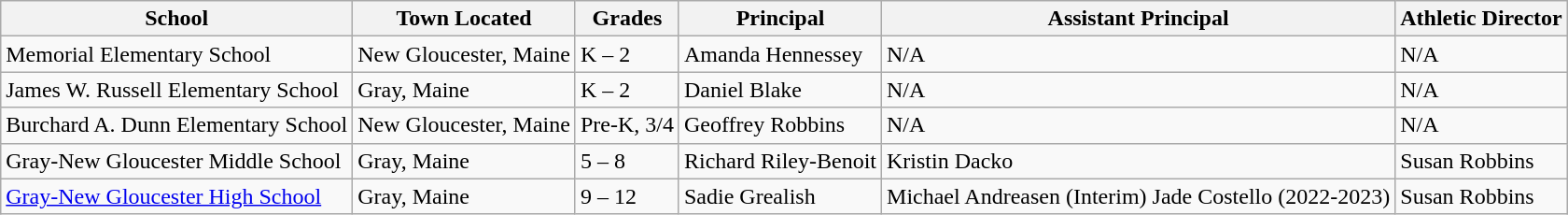<table class="wikitable" border="1">
<tr>
<th>School</th>
<th>Town Located</th>
<th>Grades</th>
<th>Principal</th>
<th>Assistant Principal</th>
<th>Athletic Director</th>
</tr>
<tr>
<td>Memorial Elementary School</td>
<td>New Gloucester, Maine</td>
<td>K – 2</td>
<td>Amanda Hennessey</td>
<td>N/A</td>
<td>N/A</td>
</tr>
<tr>
<td>James W. Russell Elementary School</td>
<td>Gray, Maine</td>
<td>K – 2</td>
<td>Daniel Blake</td>
<td>N/A</td>
<td>N/A</td>
</tr>
<tr>
<td>Burchard A. Dunn Elementary School</td>
<td>New Gloucester, Maine</td>
<td>Pre-K, 3/4</td>
<td>Geoffrey Robbins</td>
<td>N/A</td>
<td>N/A</td>
</tr>
<tr>
<td>Gray-New Gloucester Middle School</td>
<td>Gray, Maine</td>
<td>5 – 8</td>
<td>Richard Riley-Benoit</td>
<td>Kristin Dacko</td>
<td>Susan Robbins</td>
</tr>
<tr>
<td><a href='#'>Gray-New Gloucester High School</a></td>
<td>Gray, Maine</td>
<td>9 – 12</td>
<td>Sadie Grealish</td>
<td>Michael Andreasen (Interim) Jade Costello (2022-2023)</td>
<td>Susan Robbins</td>
</tr>
</table>
